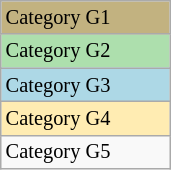<table class="wikitable" style="font-size:85%;" width=9%>
<tr bgcolor=#C2B280>
<td>Category G1</td>
</tr>
<tr bgcolor="#ADDFAD">
<td>Category G2</td>
</tr>
<tr bgcolor="lightblue">
<td>Category G3</td>
</tr>
<tr bgcolor=#ffecb2>
<td>Category G4</td>
</tr>
<tr>
<td>Category G5</td>
</tr>
</table>
